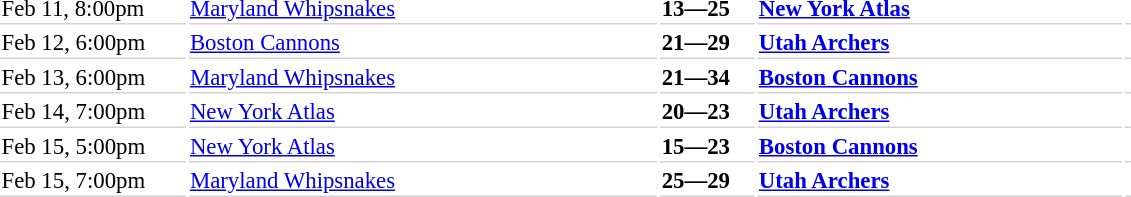<table class="col2right col3center col4left" style="width:60%; font-size:95%">
<tr>
<td style="border-bottom: 1px solid lightgrey; width:8em">Feb 11, 8:00pm</td>
<td style="border-bottom: 1px solid lightgrey"><a href='#'>Maryland Whipsnakes</a></td>
<td style="border-bottom: 1px solid lightgrey; width:4em"><strong>13—25</strong></td>
<td style="border-bottom: 1px solid lightgrey"><strong><a href='#'>New York Atlas</a></strong></td>
<td style="border-bottom: 1px solid lightgrey"></td>
</tr>
<tr>
<td style="border-bottom: 1px solid lightgrey">Feb 12, 6:00pm</td>
<td style="border-bottom: 1px solid lightgrey"><a href='#'>Boston Cannons</a></td>
<td style="border-bottom: 1px solid lightgrey"><strong>21—29</strong></td>
<td style="border-bottom: 1px solid lightgrey"><strong><a href='#'>Utah Archers</a></strong></td>
<td style="border-bottom: 1px solid lightgrey"></td>
</tr>
<tr>
<td style="border-bottom: 1px solid lightgrey">Feb 13, 6:00pm</td>
<td style="border-bottom: 1px solid lightgrey"><a href='#'>Maryland Whipsnakes</a></td>
<td style="border-bottom: 1px solid lightgrey"><strong>21—34</strong></td>
<td style="border-bottom: 1px solid lightgrey"><strong><a href='#'>Boston Cannons</a></strong></td>
<td style="border-bottom: 1px solid lightgrey"></td>
</tr>
<tr>
<td style="border-bottom: 1px solid lightgrey">Feb 14, 7:00pm</td>
<td style="border-bottom: 1px solid lightgrey"><a href='#'>New York Atlas</a></td>
<td style="border-bottom: 1px solid lightgrey"><strong>20—23</strong></td>
<td style="border-bottom: 1px solid lightgrey"><strong><a href='#'>Utah Archers</a></strong></td>
<td style="border-bottom: 1px solid lightgrey"></td>
</tr>
<tr>
<td style="border-bottom: 1px solid lightgrey">Feb 15, 5:00pm</td>
<td style="border-bottom: 1px solid lightgrey"><a href='#'>New York Atlas</a></td>
<td style="border-bottom: 1px solid lightgrey"><strong>15—23</strong></td>
<td style="border-bottom: 1px solid lightgrey"><strong><a href='#'>Boston Cannons</a></strong></td>
<td style="border-bottom: 1px solid lightgrey"></td>
</tr>
<tr>
<td style="border-bottom: 1px solid lightgrey">Feb 15, 7:00pm</td>
<td style="border-bottom: 1px solid lightgrey"><a href='#'>Maryland Whipsnakes</a></td>
<td style="border-bottom: 1px solid lightgrey"><strong>25—29</strong></td>
<td style="border-bottom: 1px solid lightgrey"><strong><a href='#'>Utah Archers</a></strong></td>
<td style="border-bottom: 1px solid lightgrey"></td>
</tr>
</table>
